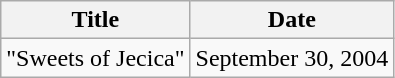<table class="wikitable" style="text-align:center">
<tr>
<th>Title</th>
<th>Date</th>
</tr>
<tr>
<td>"Sweets of Jecica"</td>
<td>September 30, 2004</td>
</tr>
</table>
